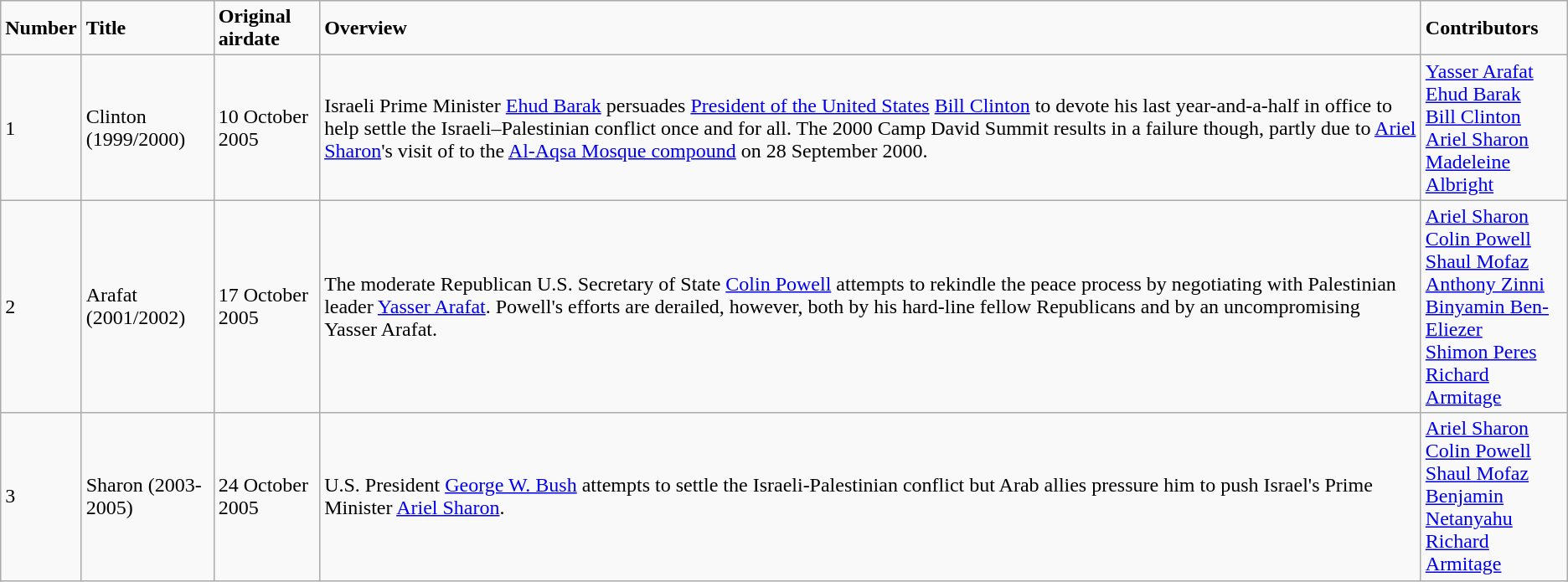<table class="wikitable" border="1">
<tr>
<td><strong>Number</strong></td>
<td><strong>Title</strong></td>
<td><strong>Original airdate</strong></td>
<td><strong>Overview</strong></td>
<td><strong>Contributors</strong></td>
</tr>
<tr>
<td>1</td>
<td>Clinton (1999/2000)</td>
<td>10 October 2005</td>
<td>Israeli Prime Minister <a href='#'>Ehud Barak</a> persuades <a href='#'>President of the United States</a> <a href='#'>Bill Clinton</a> to devote his last year-and-a-half in office to help settle the Israeli–Palestinian conflict once and for all. The 2000 Camp David Summit results in a failure though, partly due to <a href='#'>Ariel Sharon</a>'s visit of to the <a href='#'>Al-Aqsa Mosque compound</a> on 28 September 2000.</td>
<td><a href='#'>Yasser Arafat</a><br><a href='#'>Ehud Barak</a><br><a href='#'>Bill Clinton</a><br><a href='#'>Ariel Sharon</a><br><a href='#'>Madeleine Albright</a></td>
</tr>
<tr>
<td>2</td>
<td>Arafat (2001/2002)</td>
<td>17 October 2005</td>
<td>The moderate Republican U.S. Secretary of State <a href='#'>Colin Powell</a> attempts to rekindle the peace process by negotiating with Palestinian leader <a href='#'>Yasser Arafat</a>. Powell's efforts are derailed, however, both by his hard-line fellow Republicans and by an uncompromising Yasser Arafat.</td>
<td><a href='#'>Ariel Sharon</a><br><a href='#'>Colin Powell</a><br><a href='#'>Shaul Mofaz</a><br><a href='#'>Anthony Zinni</a><br><a href='#'>Binyamin Ben-Eliezer</a><br><a href='#'>Shimon Peres</a><br><a href='#'>Richard Armitage</a></td>
</tr>
<tr>
<td>3</td>
<td>Sharon (2003-2005)</td>
<td>24 October 2005</td>
<td>U.S. President <a href='#'>George W. Bush</a> attempts to settle the Israeli-Palestinian conflict but Arab allies pressure him to push Israel's Prime Minister <a href='#'>Ariel Sharon</a>.</td>
<td><a href='#'>Ariel Sharon</a><br><a href='#'>Colin Powell</a><br><a href='#'>Shaul Mofaz</a><br><a href='#'>Benjamin Netanyahu</a><br> <a href='#'>Richard Armitage</a></td>
</tr>
</table>
